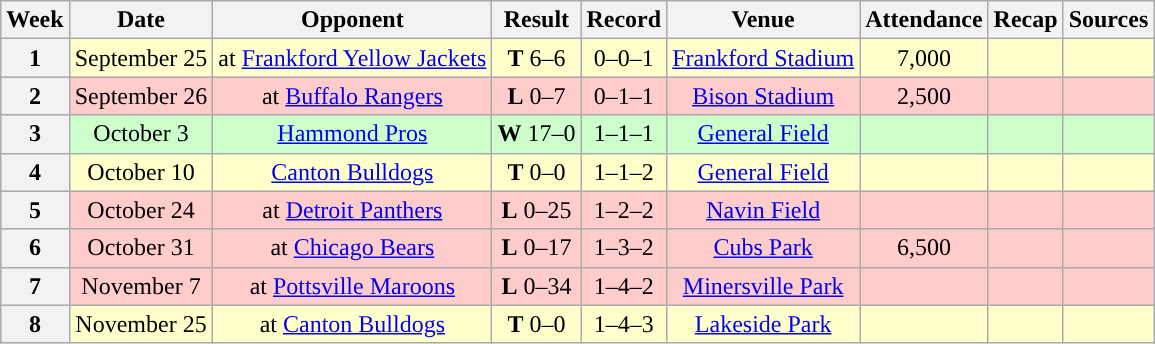<table class="wikitable" style="text-align:center">
<tr>
<th>Week</th>
<th>Date</th>
<th>Opponent</th>
<th>Result</th>
<th>Record</th>
<th>Venue</th>
<th>Attendance</th>
<th>Recap</th>
<th>Sources</th>
</tr>
<tr style="background:#ffc">
<th>1</th>
<td>September 25</td>
<td>at <a href='#'>Frankford Yellow Jackets</a></td>
<td><strong>T</strong> 6–6</td>
<td>0–0–1</td>
<td><a href='#'>Frankford Stadium</a></td>
<td>7,000 </td>
<td></td>
<td></td>
</tr>
<tr style="background:#fcc">
<th>2</th>
<td>September 26</td>
<td>at <a href='#'>Buffalo Rangers</a></td>
<td><strong>L</strong> 0–7</td>
<td>0–1–1</td>
<td><a href='#'>Bison Stadium</a></td>
<td>2,500</td>
<td></td>
<td></td>
</tr>
<tr style="background:#cfc">
<th>3</th>
<td>October 3</td>
<td><a href='#'>Hammond Pros</a></td>
<td><strong>W</strong> 17–0</td>
<td>1–1–1</td>
<td><a href='#'>General Field</a></td>
<td></td>
<td></td>
<td></td>
</tr>
<tr style="background:#ffc">
<th>4</th>
<td>October 10</td>
<td><a href='#'>Canton Bulldogs</a></td>
<td><strong>T</strong> 0–0</td>
<td>1–1–2</td>
<td><a href='#'>General Field</a></td>
<td></td>
<td></td>
<td></td>
</tr>
<tr style="background:#fcc">
<th>5</th>
<td>October 24</td>
<td>at <a href='#'>Detroit Panthers</a></td>
<td><strong>L</strong> 0–25</td>
<td>1–2–2</td>
<td><a href='#'>Navin Field</a></td>
<td></td>
<td></td>
<td></td>
</tr>
<tr style="background:#fcc">
<th>6</th>
<td>October 31</td>
<td>at <a href='#'>Chicago Bears</a></td>
<td><strong>L</strong> 0–17</td>
<td>1–3–2</td>
<td><a href='#'>Cubs Park</a></td>
<td>6,500</td>
<td></td>
<td></td>
</tr>
<tr style="background:#fcc">
<th>7</th>
<td>November 7</td>
<td>at <a href='#'>Pottsville Maroons</a></td>
<td><strong>L</strong> 0–34</td>
<td>1–4–2</td>
<td><a href='#'>Minersville Park</a></td>
<td></td>
<td></td>
<td></td>
</tr>
<tr style="background:#ffc">
<th>8</th>
<td>November 25</td>
<td>at <a href='#'>Canton Bulldogs</a></td>
<td><strong>T</strong> 0–0</td>
<td>1–4–3</td>
<td><a href='#'>Lakeside Park</a></td>
<td></td>
<td></td>
<td></td>
</tr>
</table>
